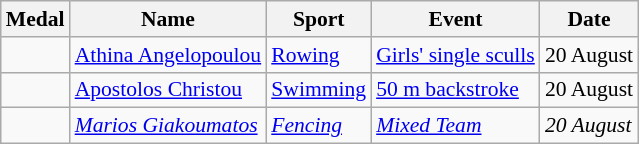<table class="wikitable sortable" style="font-size:90%">
<tr>
<th>Medal</th>
<th>Name</th>
<th>Sport</th>
<th>Event</th>
<th>Date</th>
</tr>
<tr>
<td></td>
<td><a href='#'>Athina Angelopoulou</a></td>
<td><a href='#'>Rowing</a></td>
<td><a href='#'>Girls' single sculls</a></td>
<td>20 August</td>
</tr>
<tr>
<td></td>
<td><a href='#'>Apostolos Christou</a></td>
<td><a href='#'>Swimming</a></td>
<td><a href='#'>50 m backstroke</a></td>
<td>20 August</td>
</tr>
<tr>
<td><em> </em></td>
<td><em><a href='#'>Marios Giakoumatos</a></em></td>
<td><em><a href='#'>Fencing</a> </em></td>
<td><em><a href='#'>Mixed Team</a></em></td>
<td><em>20 August</em></td>
</tr>
</table>
